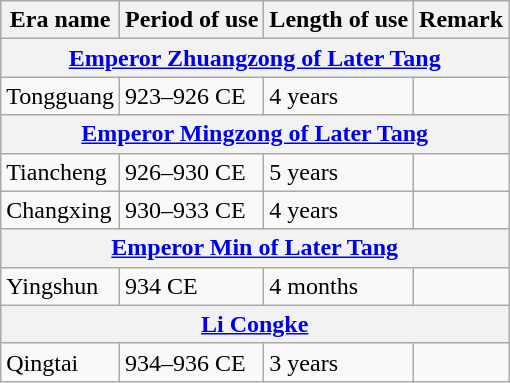<table class="wikitable">
<tr>
<th>Era name</th>
<th>Period of use</th>
<th>Length of use</th>
<th>Remark</th>
</tr>
<tr>
<th colspan="4"><a href='#'>Emperor Zhuangzong of Later Tang</a><br></th>
</tr>
<tr>
<td>Tongguang<br></td>
<td>923–926 CE</td>
<td>4 years</td>
<td></td>
</tr>
<tr>
<th colspan="4"><a href='#'>Emperor Mingzong of Later Tang</a><br></th>
</tr>
<tr>
<td>Tiancheng<br></td>
<td>926–930 CE</td>
<td>5 years</td>
<td></td>
</tr>
<tr>
<td>Changxing<br></td>
<td>930–933 CE</td>
<td>4 years</td>
<td></td>
</tr>
<tr>
<th colspan="4"><a href='#'>Emperor Min of Later Tang</a><br></th>
</tr>
<tr>
<td>Yingshun<br></td>
<td>934 CE</td>
<td>4 months</td>
<td></td>
</tr>
<tr>
<th colspan="4"><a href='#'>Li Congke</a><br></th>
</tr>
<tr>
<td>Qingtai<br></td>
<td>934–936 CE</td>
<td>3 years</td>
<td></td>
</tr>
</table>
